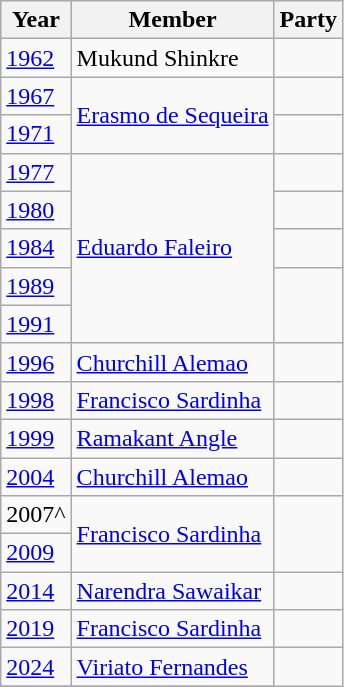<table class="wikitable">
<tr>
<th>Year</th>
<th>Member</th>
<th Colspan=2>Party</th>
</tr>
<tr>
<td><a href='#'>1962</a></td>
<td>Mukund Shinkre</td>
<td></td>
</tr>
<tr>
<td><a href='#'>1967</a></td>
<td rowspan=2><a href='#'>Erasmo de Sequeira</a></td>
<td></td>
</tr>
<tr>
<td><a href='#'>1971</a></td>
</tr>
<tr>
<td><a href='#'>1977</a></td>
<td rowspan=5><a href='#'>Eduardo Faleiro</a></td>
<td></td>
</tr>
<tr>
<td><a href='#'>1980</a></td>
<td></td>
</tr>
<tr>
<td><a href='#'>1984</a></td>
<td></td>
</tr>
<tr>
<td><a href='#'>1989</a></td>
</tr>
<tr>
<td><a href='#'>1991</a></td>
</tr>
<tr>
<td><a href='#'>1996</a></td>
<td><a href='#'>Churchill Alemao</a></td>
<td></td>
</tr>
<tr>
<td><a href='#'>1998</a></td>
<td><a href='#'>Francisco Sardinha</a></td>
<td></td>
</tr>
<tr>
<td><a href='#'>1999</a></td>
<td><a href='#'>Ramakant Angle</a></td>
<td></td>
</tr>
<tr>
<td><a href='#'>2004</a></td>
<td><a href='#'>Churchill Alemao</a></td>
<td></td>
</tr>
<tr>
<td>2007^</td>
<td rowspan=2><a href='#'>Francisco Sardinha</a></td>
</tr>
<tr>
<td><a href='#'>2009</a></td>
</tr>
<tr>
<td><a href='#'>2014</a></td>
<td><a href='#'>Narendra Sawaikar</a></td>
<td></td>
</tr>
<tr>
<td><a href='#'>2019</a></td>
<td><a href='#'>Francisco Sardinha</a></td>
<td></td>
</tr>
<tr>
<td><a href='#'>2024</a></td>
<td><a href='#'>Viriato Fernandes</a></td>
</tr>
<tr>
</tr>
</table>
